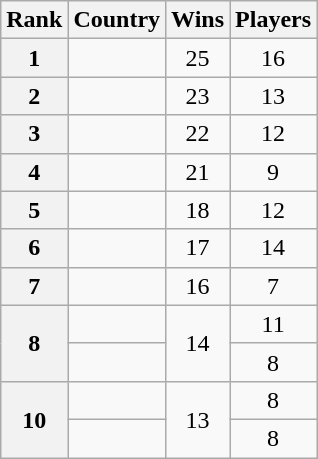<table class="wikitable">
<tr>
<th>Rank</th>
<th>Country</th>
<th>Wins</th>
<th>Players</th>
</tr>
<tr>
<th>1</th>
<td></td>
<td align=center>25</td>
<td align=center>16</td>
</tr>
<tr>
<th>2</th>
<td></td>
<td align=center>23</td>
<td align=center>13</td>
</tr>
<tr>
<th>3</th>
<td></td>
<td align=center>22</td>
<td align=center>12</td>
</tr>
<tr>
<th>4</th>
<td></td>
<td align=center>21</td>
<td align=center>9</td>
</tr>
<tr>
<th>5</th>
<td></td>
<td align=center>18</td>
<td align=center>12</td>
</tr>
<tr>
<th>6</th>
<td></td>
<td align=center>17</td>
<td align=center>14</td>
</tr>
<tr>
<th>7</th>
<td></td>
<td align=center>16</td>
<td align=center>7</td>
</tr>
<tr>
<th rowspan=2>8</th>
<td></td>
<td align=center rowspan=2>14</td>
<td align=center>11</td>
</tr>
<tr>
<td></td>
<td align=center>8</td>
</tr>
<tr>
<th rowspan=2>10</th>
<td></td>
<td align=center rowspan=2>13</td>
<td align=center>8</td>
</tr>
<tr>
<td></td>
<td align=center>8</td>
</tr>
</table>
